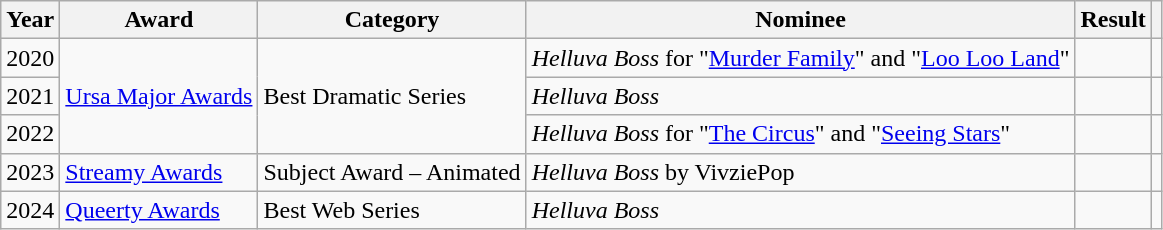<table class="wikitable sortable">
<tr>
<th>Year</th>
<th>Award</th>
<th>Category</th>
<th>Nominee</th>
<th>Result</th>
<th class="unsortable"></th>
</tr>
<tr>
<td>2020</td>
<td rowspan="3"><a href='#'>Ursa Major Awards</a></td>
<td rowspan="3">Best Dramatic Series</td>
<td><em>Helluva Boss</em> for "<a href='#'>Murder Family</a>" and "<a href='#'>Loo Loo Land</a>"</td>
<td></td>
<td></td>
</tr>
<tr>
<td>2021</td>
<td><em>Helluva Boss</em></td>
<td></td>
<td></td>
</tr>
<tr>
<td>2022</td>
<td><em>Helluva Boss</em> for "<a href='#'>The Circus</a>" and "<a href='#'>Seeing Stars</a>"</td>
<td></td>
<td></td>
</tr>
<tr>
<td>2023</td>
<td><a href='#'>Streamy Awards</a></td>
<td>Subject Award – Animated</td>
<td><em>Helluva Boss</em> by VivziePop</td>
<td></td>
<td></td>
</tr>
<tr>
<td>2024</td>
<td><a href='#'>Queerty Awards</a></td>
<td>Best Web Series</td>
<td><em>Helluva Boss</em></td>
<td></td>
<td></td>
</tr>
</table>
